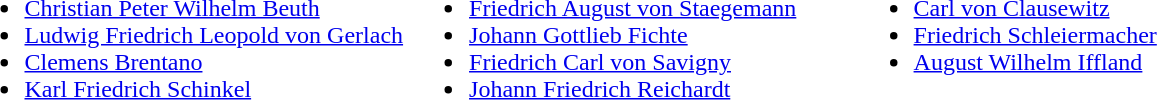<table>
<tr>
<td valign="top" width="33%"><br><ul><li><a href='#'>Christian Peter Wilhelm Beuth</a></li><li><a href='#'>Ludwig Friedrich Leopold von Gerlach</a></li><li><a href='#'>Clemens Brentano</a></li><li><a href='#'>Karl Friedrich Schinkel</a></li></ul></td>
<td valign="top" width="33%"><br><ul><li><a href='#'>Friedrich August von Staegemann</a></li><li><a href='#'>Johann Gottlieb Fichte</a></li><li><a href='#'>Friedrich Carl von Savigny</a></li><li><a href='#'>Johann Friedrich Reichardt</a></li></ul></td>
<td valign="top" width="34%"><br><ul><li><a href='#'>Carl von Clausewitz</a></li><li><a href='#'>Friedrich Schleiermacher</a></li><li><a href='#'>August Wilhelm Iffland</a></li></ul></td>
</tr>
</table>
